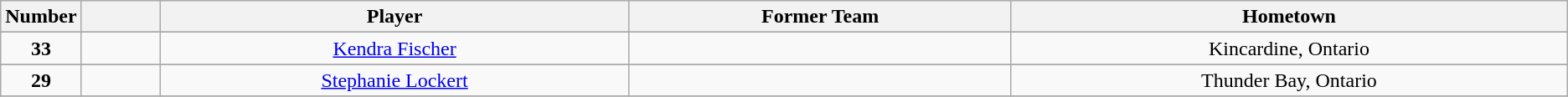<table class="wikitable" style="text-align:center">
<tr>
<th width=5%>Number</th>
<th width=5%></th>
<th !width=10%>Player</th>
<th !width=10%>Former Team</th>
<th !width=10%>Hometown</th>
</tr>
<tr>
</tr>
<tr>
<td><strong>33</strong></td>
<td></td>
<td><a href='#'>Kendra Fischer</a></td>
<td></td>
<td>Kincardine, Ontario</td>
</tr>
<tr>
</tr>
<tr>
<td><strong>29</strong></td>
<td></td>
<td><a href='#'>Stephanie Lockert</a></td>
<td></td>
<td>Thunder Bay, Ontario</td>
</tr>
<tr>
</tr>
</table>
